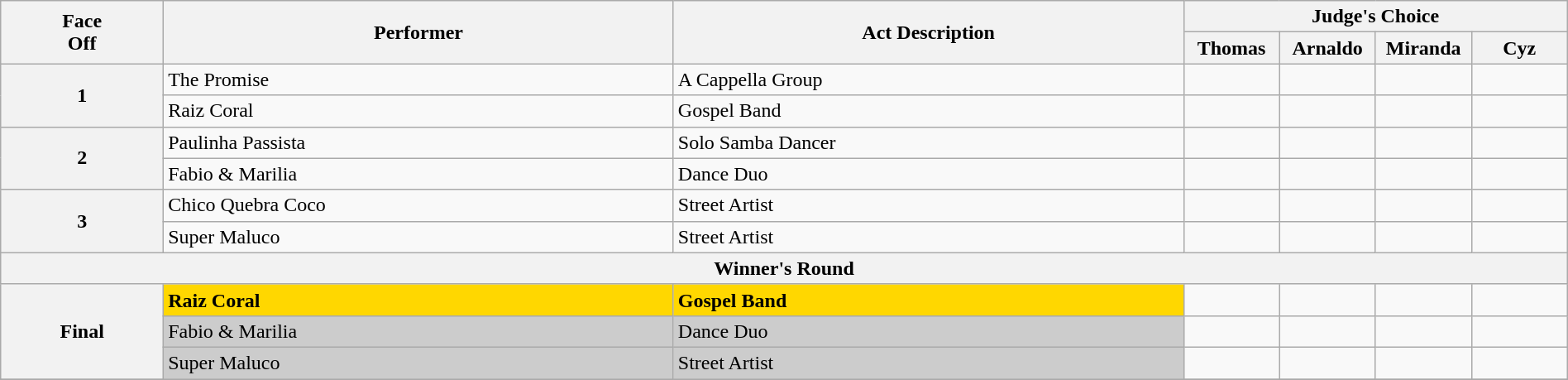<table class="wikitable" width="100%">
<tr>
<th rowspan=2>Face<br>Off</th>
<th rowspan=2>Performer</th>
<th rowspan=2>Act Description</th>
<th colspan=4>Judge's Choice</th>
</tr>
<tr>
<th width="70">Thomas</th>
<th width="70">Arnaldo</th>
<th width="70">Miranda</th>
<th width="70">Cyz</th>
</tr>
<tr>
<th rowspan=2>1</th>
<td>The Promise</td>
<td>A Cappella Group</td>
<td></td>
<td></td>
<td></td>
<td></td>
</tr>
<tr>
<td>Raiz Coral</td>
<td>Gospel Band</td>
<td></td>
<td></td>
<td></td>
<td></td>
</tr>
<tr>
<th rowspan=2>2</th>
<td>Paulinha Passista</td>
<td>Solo Samba Dancer</td>
<td></td>
<td></td>
<td></td>
<td></td>
</tr>
<tr>
<td>Fabio & Marilia</td>
<td>Dance Duo</td>
<td></td>
<td></td>
<td></td>
<td></td>
</tr>
<tr>
<th rowspan=2>3</th>
<td>Chico Quebra Coco</td>
<td>Street Artist</td>
<td></td>
<td></td>
<td></td>
<td></td>
</tr>
<tr>
<td>Super Maluco</td>
<td>Street Artist</td>
<td></td>
<td></td>
<td></td>
<td></td>
</tr>
<tr>
<th colspan=7>Winner's Round</th>
</tr>
<tr>
<th rowspan=3>Final</th>
<td bgcolor="FFD700"><strong>Raiz Coral</strong></td>
<td bgcolor="FFD700"><strong>Gospel Band</strong></td>
<td></td>
<td></td>
<td></td>
<td></td>
</tr>
<tr>
<td bgcolor="CCCCCC">Fabio & Marilia</td>
<td bgcolor="CCCCCC">Dance Duo</td>
<td></td>
<td></td>
<td></td>
<td></td>
</tr>
<tr>
<td bgcolor="CCCCCC">Super Maluco</td>
<td bgcolor="CCCCCC">Street Artist</td>
<td></td>
<td></td>
<td></td>
<td></td>
</tr>
<tr>
</tr>
</table>
